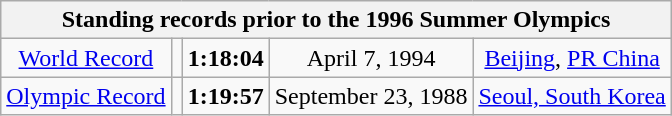<table class="wikitable" style=" text-align:center;">
<tr>
<th colspan="5">Standing records prior to the 1996 Summer Olympics</th>
</tr>
<tr>
<td><a href='#'>World Record</a></td>
<td></td>
<td><strong>1:18:04</strong></td>
<td>April 7, 1994</td>
<td> <a href='#'>Beijing</a>, <a href='#'>PR China</a></td>
</tr>
<tr>
<td><a href='#'>Olympic Record</a></td>
<td></td>
<td><strong>1:19:57</strong></td>
<td>September 23, 1988</td>
<td> <a href='#'>Seoul, South Korea</a></td>
</tr>
</table>
